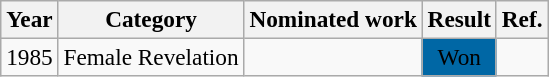<table class="wikitable sortable" style="font-size:97%;">
<tr>
<th>Year</th>
<th>Category</th>
<th>Nominated work</th>
<th>Result</th>
<th class="unsortable">Ref.</th>
</tr>
<tr>
<td style="text-align:center;">1985</td>
<td>Female Revelation</td>
<td></td>
<td style="background:#0067A5; text-align:center;">Won</td>
<td></td>
</tr>
</table>
